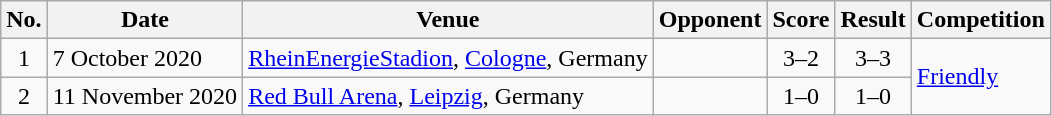<table class="wikitable sortable">
<tr>
<th>No.</th>
<th>Date</th>
<th>Venue</th>
<th>Opponent</th>
<th>Score</th>
<th>Result</th>
<th>Competition</th>
</tr>
<tr>
<td align=center>1</td>
<td>7 October 2020</td>
<td><a href='#'>RheinEnergieStadion</a>, <a href='#'>Cologne</a>, Germany</td>
<td></td>
<td align=center>3–2</td>
<td align=center>3–3</td>
<td rowspan=2><a href='#'>Friendly</a></td>
</tr>
<tr>
<td align=center>2</td>
<td>11 November 2020</td>
<td><a href='#'>Red Bull Arena</a>, <a href='#'>Leipzig</a>, Germany</td>
<td></td>
<td align=center>1–0</td>
<td align=center>1–0</td>
</tr>
</table>
